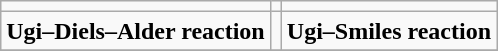<table align="center"  class="wikitable">
<tr>
<td></td>
<td></td>
<td></td>
</tr>
<tr>
<td><strong>Ugi–Diels–Alder reaction</strong></td>
<td></td>
<td><strong>Ugi–Smiles reaction</strong></td>
</tr>
<tr>
</tr>
</table>
